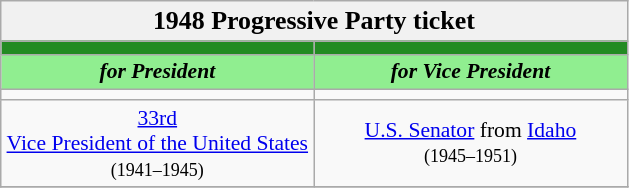<table class="wikitable" style="font-size:90%; text-align:center;">
<tr>
<td style="background:#f1f1f1;" colspan="30"><big><strong>1948 Progressive Party ticket</strong></big></td>
</tr>
<tr>
<th style="width:3em; font-size:135%; background:#228B22; width:200px;"><a href='#'></a></th>
<th style="width:3em; font-size:135%; background:#228B22; width:200px;"><a href='#'></a></th>
</tr>
<tr style="color:#000000; font-size:100%;">
<td style="width:3em; font-size:100%; color:#000; background:#90EE90; width:200px;"><strong><em>for President</em></strong></td>
<td style="width:3em; font-size:100%; color:#000; background:#90EE90; width:200px;"><strong><em>for Vice President</em></strong></td>
</tr>
<tr>
<td></td>
<td></td>
</tr>
<tr>
<td><a href='#'>33rd</a><br><a href='#'>Vice President of the United States</a><br><small>(1941–1945)</small></td>
<td><a href='#'>U.S. Senator</a> from <a href='#'>Idaho</a><br><small>(1945–1951)</small></td>
</tr>
<tr>
</tr>
</table>
